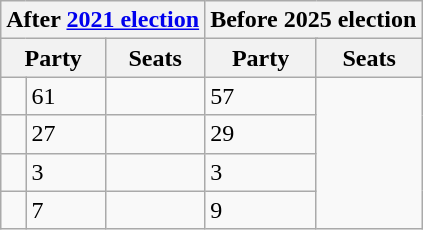<table class="wikitable">
<tr>
<th colspan="3">After <a href='#'>2021 election</a></th>
<th colspan="3">Before 2025 election</th>
</tr>
<tr>
<th colspan="2">Party</th>
<th>Seats</th>
<th colspan="2">Party</th>
<th>Seats</th>
</tr>
<tr>
<td></td>
<td>61</td>
<td></td>
<td>57</td>
</tr>
<tr>
<td></td>
<td>27</td>
<td></td>
<td>29</td>
</tr>
<tr>
<td></td>
<td>3</td>
<td></td>
<td>3</td>
</tr>
<tr>
<td></td>
<td>7</td>
<td></td>
<td>9</td>
</tr>
</table>
